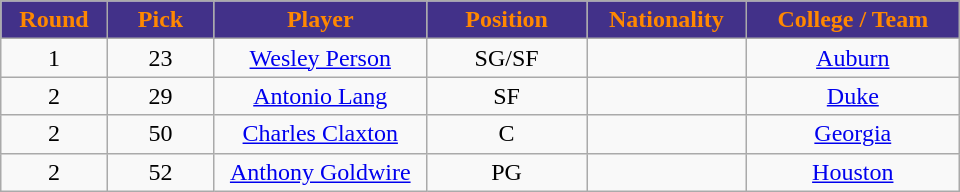<table class="wikitable sortable sortable">
<tr>
<th style="background:#423189; color:#ff8800; width:10%;">Round</th>
<th style="background:#423189; color:#ff8800; width:10%;">Pick</th>
<th style="background:#423189; color:#ff8800; width:20%;">Player</th>
<th style="background:#423189; color:#ff8800; width:15%;">Position</th>
<th style="background:#423189; color:#ff8800; width:15%;">Nationality</th>
<th style="background:#423189; color:#ff8800; width:20%;">College / Team</th>
</tr>
<tr style="text-align: center">
<td>1</td>
<td>23</td>
<td><a href='#'>Wesley Person</a></td>
<td>SG/SF</td>
<td></td>
<td><a href='#'>Auburn</a></td>
</tr>
<tr style="text-align: center">
<td>2</td>
<td>29</td>
<td><a href='#'>Antonio Lang</a></td>
<td>SF</td>
<td></td>
<td><a href='#'>Duke</a></td>
</tr>
<tr style="text-align: center">
<td>2</td>
<td>50</td>
<td><a href='#'>Charles Claxton</a></td>
<td>C</td>
<td></td>
<td><a href='#'>Georgia</a></td>
</tr>
<tr style="text-align: center">
<td>2</td>
<td>52</td>
<td><a href='#'>Anthony Goldwire</a></td>
<td>PG</td>
<td></td>
<td><a href='#'>Houston</a></td>
</tr>
</table>
